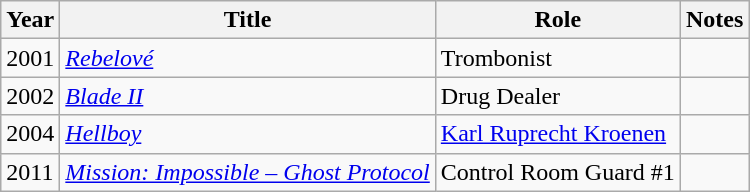<table class="wikitable">
<tr>
<th>Year</th>
<th>Title</th>
<th>Role</th>
<th>Notes</th>
</tr>
<tr>
<td>2001</td>
<td><em><a href='#'>Rebelové</a></em></td>
<td>Trombonist</td>
<td></td>
</tr>
<tr>
<td>2002</td>
<td><em><a href='#'>Blade II</a></em></td>
<td>Drug Dealer</td>
<td></td>
</tr>
<tr>
<td>2004</td>
<td><em><a href='#'>Hellboy</a></em></td>
<td><a href='#'>Karl Ruprecht Kroenen</a></td>
<td></td>
</tr>
<tr>
<td>2011</td>
<td><em><a href='#'>Mission: Impossible – Ghost Protocol</a></em></td>
<td>Control Room Guard #1</td>
<td></td>
</tr>
</table>
